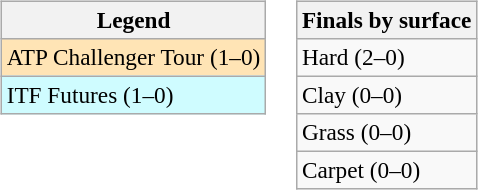<table>
<tr valign=top>
<td><br><table class="wikitable" style=font-size:97%>
<tr>
<th>Legend</th>
</tr>
<tr bgcolor=moccasin>
<td>ATP Challenger Tour (1–0)</td>
</tr>
<tr bgcolor=cffcff>
<td>ITF Futures (1–0)</td>
</tr>
</table>
</td>
<td><br><table class="wikitable" style=font-size:97%>
<tr>
<th>Finals by surface</th>
</tr>
<tr>
<td>Hard (2–0)</td>
</tr>
<tr>
<td>Clay (0–0)</td>
</tr>
<tr>
<td>Grass (0–0)</td>
</tr>
<tr>
<td>Carpet (0–0)</td>
</tr>
</table>
</td>
</tr>
</table>
